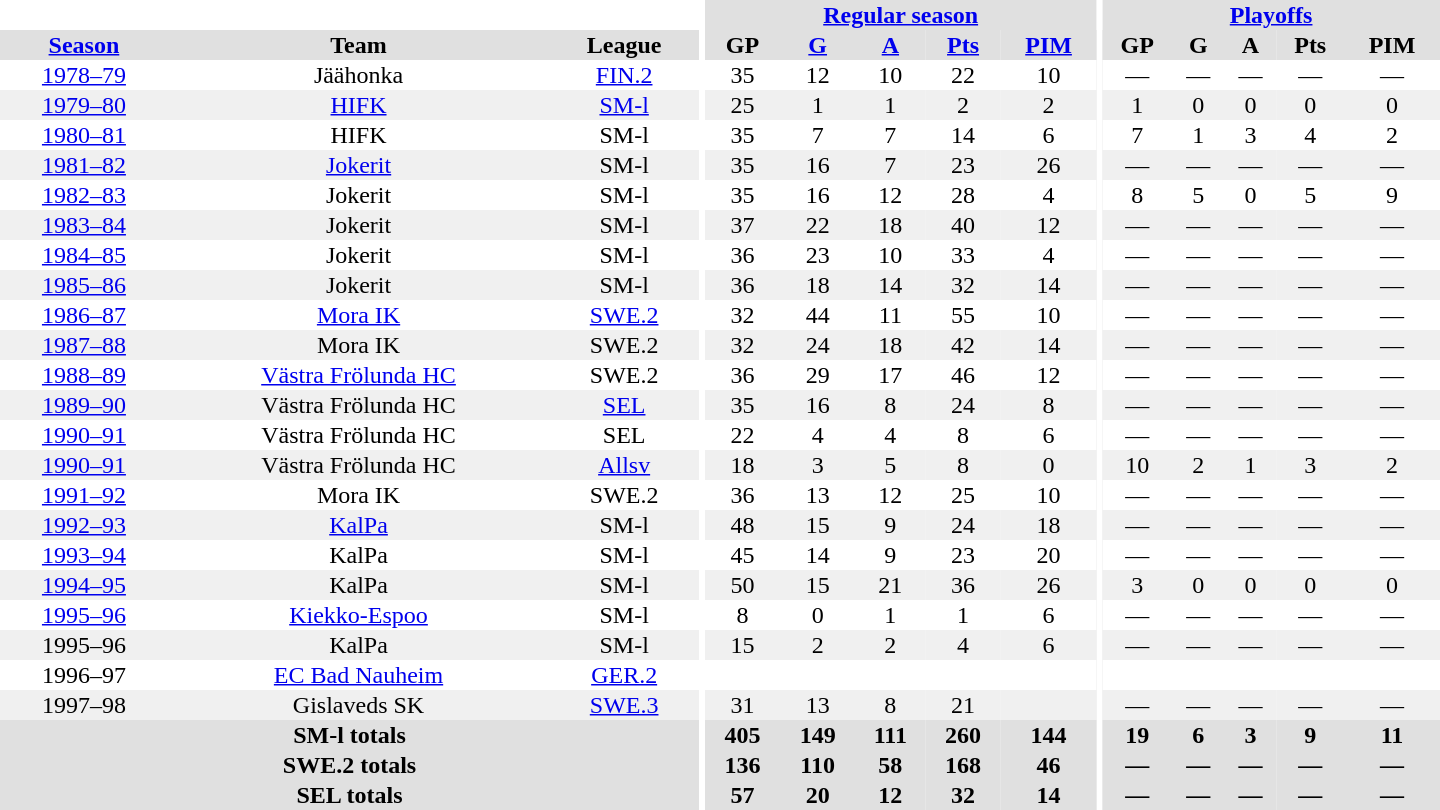<table border="0" cellpadding="1" cellspacing="0" style="text-align:center; width:60em">
<tr bgcolor="#e0e0e0">
<th colspan="3" bgcolor="#ffffff"></th>
<th rowspan="100" bgcolor="#ffffff"></th>
<th colspan="5"><a href='#'>Regular season</a></th>
<th rowspan="100" bgcolor="#ffffff"></th>
<th colspan="5"><a href='#'>Playoffs</a></th>
</tr>
<tr bgcolor="#e0e0e0">
<th><a href='#'>Season</a></th>
<th>Team</th>
<th>League</th>
<th>GP</th>
<th><a href='#'>G</a></th>
<th><a href='#'>A</a></th>
<th><a href='#'>Pts</a></th>
<th><a href='#'>PIM</a></th>
<th>GP</th>
<th>G</th>
<th>A</th>
<th>Pts</th>
<th>PIM</th>
</tr>
<tr>
<td><a href='#'>1978–79</a></td>
<td>Jäähonka</td>
<td><a href='#'>FIN.2</a></td>
<td>35</td>
<td>12</td>
<td>10</td>
<td>22</td>
<td>10</td>
<td>—</td>
<td>—</td>
<td>—</td>
<td>—</td>
<td>—</td>
</tr>
<tr bgcolor="#f0f0f0">
<td><a href='#'>1979–80</a></td>
<td><a href='#'>HIFK</a></td>
<td><a href='#'>SM-l</a></td>
<td>25</td>
<td>1</td>
<td>1</td>
<td>2</td>
<td>2</td>
<td>1</td>
<td>0</td>
<td>0</td>
<td>0</td>
<td>0</td>
</tr>
<tr>
<td><a href='#'>1980–81</a></td>
<td>HIFK</td>
<td>SM-l</td>
<td>35</td>
<td>7</td>
<td>7</td>
<td>14</td>
<td>6</td>
<td>7</td>
<td>1</td>
<td>3</td>
<td>4</td>
<td>2</td>
</tr>
<tr bgcolor="#f0f0f0">
<td><a href='#'>1981–82</a></td>
<td><a href='#'>Jokerit</a></td>
<td>SM-l</td>
<td>35</td>
<td>16</td>
<td>7</td>
<td>23</td>
<td>26</td>
<td>—</td>
<td>—</td>
<td>—</td>
<td>—</td>
<td>—</td>
</tr>
<tr>
<td><a href='#'>1982–83</a></td>
<td>Jokerit</td>
<td>SM-l</td>
<td>35</td>
<td>16</td>
<td>12</td>
<td>28</td>
<td>4</td>
<td>8</td>
<td>5</td>
<td>0</td>
<td>5</td>
<td>9</td>
</tr>
<tr bgcolor="#f0f0f0">
<td><a href='#'>1983–84</a></td>
<td>Jokerit</td>
<td>SM-l</td>
<td>37</td>
<td>22</td>
<td>18</td>
<td>40</td>
<td>12</td>
<td>—</td>
<td>—</td>
<td>—</td>
<td>—</td>
<td>—</td>
</tr>
<tr>
<td><a href='#'>1984–85</a></td>
<td>Jokerit</td>
<td>SM-l</td>
<td>36</td>
<td>23</td>
<td>10</td>
<td>33</td>
<td>4</td>
<td>—</td>
<td>—</td>
<td>—</td>
<td>—</td>
<td>—</td>
</tr>
<tr bgcolor="#f0f0f0">
<td><a href='#'>1985–86</a></td>
<td>Jokerit</td>
<td>SM-l</td>
<td>36</td>
<td>18</td>
<td>14</td>
<td>32</td>
<td>14</td>
<td>—</td>
<td>—</td>
<td>—</td>
<td>—</td>
<td>—</td>
</tr>
<tr>
<td><a href='#'>1986–87</a></td>
<td><a href='#'>Mora IK</a></td>
<td><a href='#'>SWE.2</a></td>
<td>32</td>
<td>44</td>
<td>11</td>
<td>55</td>
<td>10</td>
<td>—</td>
<td>—</td>
<td>—</td>
<td>—</td>
<td>—</td>
</tr>
<tr bgcolor="#f0f0f0">
<td><a href='#'>1987–88</a></td>
<td>Mora IK</td>
<td>SWE.2</td>
<td>32</td>
<td>24</td>
<td>18</td>
<td>42</td>
<td>14</td>
<td>—</td>
<td>—</td>
<td>—</td>
<td>—</td>
<td>—</td>
</tr>
<tr>
<td><a href='#'>1988–89</a></td>
<td><a href='#'>Västra Frölunda HC</a></td>
<td>SWE.2</td>
<td>36</td>
<td>29</td>
<td>17</td>
<td>46</td>
<td>12</td>
<td>—</td>
<td>—</td>
<td>—</td>
<td>—</td>
<td>—</td>
</tr>
<tr bgcolor="#f0f0f0">
<td><a href='#'>1989–90</a></td>
<td>Västra Frölunda HC</td>
<td><a href='#'>SEL</a></td>
<td>35</td>
<td>16</td>
<td>8</td>
<td>24</td>
<td>8</td>
<td>—</td>
<td>—</td>
<td>—</td>
<td>—</td>
<td>—</td>
</tr>
<tr>
<td><a href='#'>1990–91</a></td>
<td>Västra Frölunda HC</td>
<td>SEL</td>
<td>22</td>
<td>4</td>
<td>4</td>
<td>8</td>
<td>6</td>
<td>—</td>
<td>—</td>
<td>—</td>
<td>—</td>
<td>—</td>
</tr>
<tr bgcolor="#f0f0f0">
<td><a href='#'>1990–91</a></td>
<td>Västra Frölunda HC</td>
<td><a href='#'>Allsv</a></td>
<td>18</td>
<td>3</td>
<td>5</td>
<td>8</td>
<td>0</td>
<td>10</td>
<td>2</td>
<td>1</td>
<td>3</td>
<td>2</td>
</tr>
<tr>
<td><a href='#'>1991–92</a></td>
<td>Mora IK</td>
<td>SWE.2</td>
<td>36</td>
<td>13</td>
<td>12</td>
<td>25</td>
<td>10</td>
<td>—</td>
<td>—</td>
<td>—</td>
<td>—</td>
<td>—</td>
</tr>
<tr bgcolor="#f0f0f0">
<td><a href='#'>1992–93</a></td>
<td><a href='#'>KalPa</a></td>
<td>SM-l</td>
<td>48</td>
<td>15</td>
<td>9</td>
<td>24</td>
<td>18</td>
<td>—</td>
<td>—</td>
<td>—</td>
<td>—</td>
<td>—</td>
</tr>
<tr>
<td><a href='#'>1993–94</a></td>
<td>KalPa</td>
<td>SM-l</td>
<td>45</td>
<td>14</td>
<td>9</td>
<td>23</td>
<td>20</td>
<td>—</td>
<td>—</td>
<td>—</td>
<td>—</td>
<td>—</td>
</tr>
<tr bgcolor="#f0f0f0">
<td><a href='#'>1994–95</a></td>
<td>KalPa</td>
<td>SM-l</td>
<td>50</td>
<td>15</td>
<td>21</td>
<td>36</td>
<td>26</td>
<td>3</td>
<td>0</td>
<td>0</td>
<td>0</td>
<td>0</td>
</tr>
<tr>
<td><a href='#'>1995–96</a></td>
<td><a href='#'>Kiekko-Espoo</a></td>
<td>SM-l</td>
<td>8</td>
<td>0</td>
<td>1</td>
<td>1</td>
<td>6</td>
<td>—</td>
<td>—</td>
<td>—</td>
<td>—</td>
<td>—</td>
</tr>
<tr bgcolor="#f0f0f0">
<td>1995–96</td>
<td>KalPa</td>
<td>SM-l</td>
<td>15</td>
<td>2</td>
<td>2</td>
<td>4</td>
<td>6</td>
<td>—</td>
<td>—</td>
<td>—</td>
<td>—</td>
<td>—</td>
</tr>
<tr>
<td>1996–97</td>
<td><a href='#'>EC Bad Nauheim</a></td>
<td><a href='#'>GER.2</a></td>
<td></td>
<td></td>
<td></td>
<td></td>
<td></td>
<td></td>
<td></td>
<td></td>
<td></td>
<td></td>
</tr>
<tr bgcolor="#f0f0f0">
<td>1997–98</td>
<td>Gislaveds SK</td>
<td><a href='#'>SWE.3</a></td>
<td>31</td>
<td>13</td>
<td>8</td>
<td>21</td>
<td></td>
<td>—</td>
<td>—</td>
<td>—</td>
<td>—</td>
<td>—</td>
</tr>
<tr bgcolor="#e0e0e0">
<th colspan="3">SM-l totals</th>
<th>405</th>
<th>149</th>
<th>111</th>
<th>260</th>
<th>144</th>
<th>19</th>
<th>6</th>
<th>3</th>
<th>9</th>
<th>11</th>
</tr>
<tr bgcolor="#e0e0e0">
<th colspan="3">SWE.2 totals</th>
<th>136</th>
<th>110</th>
<th>58</th>
<th>168</th>
<th>46</th>
<th>—</th>
<th>—</th>
<th>—</th>
<th>—</th>
<th>—</th>
</tr>
<tr bgcolor="#e0e0e0">
<th colspan="3">SEL totals</th>
<th>57</th>
<th>20</th>
<th>12</th>
<th>32</th>
<th>14</th>
<th>—</th>
<th>—</th>
<th>—</th>
<th>—</th>
<th>—</th>
</tr>
</table>
